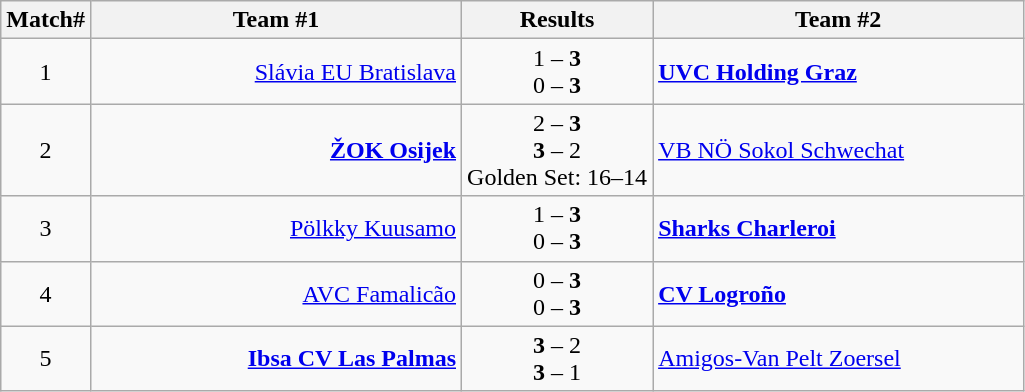<table class="wikitable" style="border-collapse: collapse;">
<tr>
<th>Match#</th>
<th align="right" width="240">Team #1</th>
<th>  Results  </th>
<th align="left" width="240">Team #2</th>
</tr>
<tr>
<td align="center">1</td>
<td align="right"><a href='#'>Slávia EU Bratislava</a> </td>
<td align="center">1 – <strong>3</strong> <br> 0 – <strong>3</strong></td>
<td> <strong><a href='#'>UVC Holding Graz</a></strong></td>
</tr>
<tr>
<td align="center">2</td>
<td align="right"><strong><a href='#'>ŽOK Osijek</a></strong> </td>
<td align="center">2 – <strong>3</strong> <br> <strong>3</strong> – 2 <br>Golden Set: 16–14</td>
<td> <a href='#'>VB NÖ Sokol Schwechat</a></td>
</tr>
<tr>
<td align="center">3</td>
<td align="right"><a href='#'>Pölkky Kuusamo</a> </td>
<td align="center">1 – <strong>3</strong> <br> 0 – <strong>3</strong></td>
<td> <strong><a href='#'>Sharks Charleroi</a></strong></td>
</tr>
<tr>
<td align="center">4</td>
<td align="right"><a href='#'>AVC Famalicão</a> </td>
<td align="center">0 – <strong>3</strong> <br> 0 – <strong>3</strong></td>
<td> <strong><a href='#'>CV Logroño</a></strong></td>
</tr>
<tr>
<td align="center">5</td>
<td align="right"><strong><a href='#'>Ibsa CV Las Palmas</a></strong> </td>
<td align="center"><strong>3</strong> – 2 <br> <strong>3</strong> – 1</td>
<td> <a href='#'>Amigos-Van Pelt Zoersel</a></td>
</tr>
</table>
